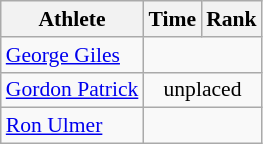<table class="wikitable" style="font-size:90%;">
<tr>
<th>Athlete</th>
<th>Time</th>
<th>Rank</th>
</tr>
<tr align=center>
<td align=left><a href='#'>George Giles</a></td>
<td colspan=2></td>
</tr>
<tr align=center>
<td align=left><a href='#'>Gordon Patrick</a></td>
<td colspan=2>unplaced</td>
</tr>
<tr align=center>
<td align=left><a href='#'>Ron Ulmer</a></td>
<td colspan=2></td>
</tr>
</table>
